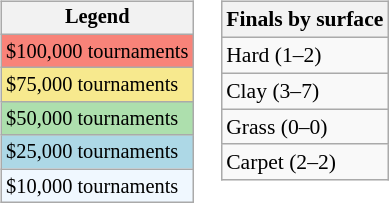<table>
<tr valign=top>
<td><br><table class=wikitable style="font-size:85%">
<tr>
<th>Legend</th>
</tr>
<tr style="background:#f88379;">
<td>$100,000 tournaments</td>
</tr>
<tr style="background:#f7e98e;">
<td>$75,000 tournaments</td>
</tr>
<tr style="background:#addfad;">
<td>$50,000 tournaments</td>
</tr>
<tr style="background:lightblue;">
<td>$25,000 tournaments</td>
</tr>
<tr style="background:#f0f8ff;">
<td>$10,000 tournaments</td>
</tr>
</table>
</td>
<td><br><table class=wikitable style="font-size:90%">
<tr>
<th>Finals by surface</th>
</tr>
<tr>
<td>Hard (1–2)</td>
</tr>
<tr>
<td>Clay (3–7)</td>
</tr>
<tr>
<td>Grass (0–0)</td>
</tr>
<tr>
<td>Carpet (2–2)</td>
</tr>
</table>
</td>
</tr>
</table>
